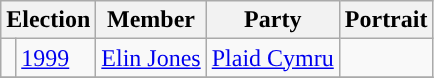<table class="wikitable">
<tr>
<th colspan="2">Election</th>
<th>Member</th>
<th>Party</th>
<th>Portrait</th>
</tr>
<tr>
<td style="background-color: "></td>
<td><a href='#'>1999</a></td>
<td><a href='#'>Elin Jones</a></td>
<td><a href='#'>Plaid Cymru</a></td>
<td></td>
</tr>
<tr>
</tr>
</table>
